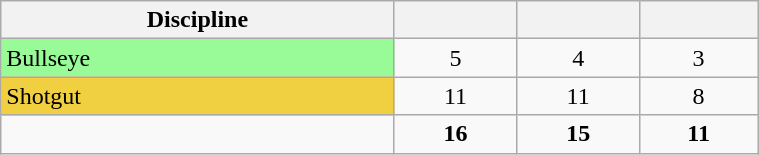<table class="wikitable" width=40% style="font-size:100%; text-align:center;">
<tr>
<th>Discipline</th>
<th></th>
<th></th>
<th></th>
</tr>
<tr>
<td align=left bgcolor=palegreen>Bullseye</td>
<td>5</td>
<td>4</td>
<td>3</td>
</tr>
<tr>
<td align=left bgcolor=f0d040>Shotgut</td>
<td>11</td>
<td>11</td>
<td>8</td>
</tr>
<tr>
<td></td>
<td><strong>16</strong></td>
<td><strong>15</strong></td>
<td><strong>11</strong></td>
</tr>
</table>
